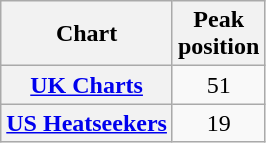<table class="wikitable sortable plainrowheaders">
<tr>
<th scope="col">Chart</th>
<th scope="col">Peak<br>position</th>
</tr>
<tr>
<th scope="row"><a href='#'>UK Charts</a></th>
<td align="center">51</td>
</tr>
<tr>
<th scope="row"><a href='#'>US Heatseekers</a></th>
<td align="center">19</td>
</tr>
</table>
